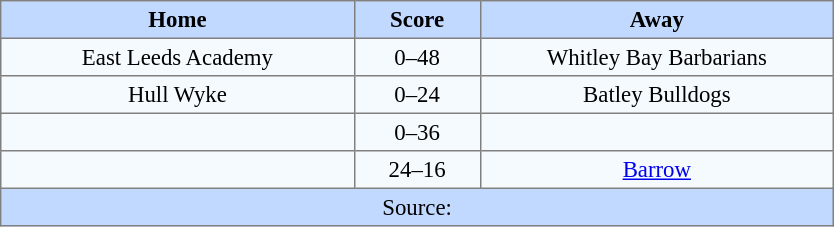<table border=1 style="border-collapse:collapse; font-size:95%; text-align:center;" cellpadding=3 cellspacing=0 width=44%>
<tr bgcolor=#C1D8FF>
<th width=19%>Home</th>
<th width=6%>Score</th>
<th width=19%>Away</th>
</tr>
<tr bgcolor=#F5FAFF>
<td>East Leeds Academy</td>
<td>0–48</td>
<td>Whitley Bay Barbarians</td>
</tr>
<tr bgcolor=#F5FAFF>
<td>Hull Wyke</td>
<td>0–24</td>
<td>Batley Bulldogs</td>
</tr>
<tr bgcolor=#F5FAFF>
<td></td>
<td>0–36</td>
<td></td>
</tr>
<tr bgcolor=#F5FAFF>
<td></td>
<td>24–16</td>
<td><a href='#'>Barrow</a></td>
</tr>
<tr bgcolor=#C1D8FF>
<td colspan=3>Source:</td>
</tr>
</table>
